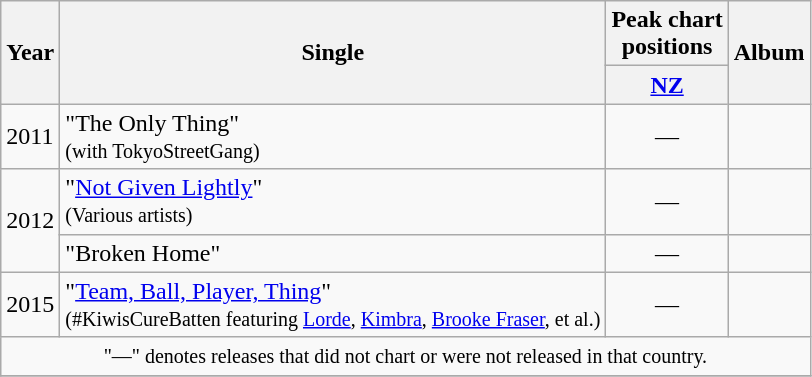<table class="wikitable">
<tr>
<th rowspan=2>Year</th>
<th rowspan=2>Single</th>
<th>Peak chart<br>positions</th>
<th rowspan=2>Album</th>
</tr>
<tr>
<th><a href='#'>NZ</a></th>
</tr>
<tr>
<td>2011</td>
<td>"The Only Thing"<br><small>(with TokyoStreetGang)</small></td>
<td align="center">—</td>
<td></td>
</tr>
<tr>
<td rowspan=2>2012</td>
<td>"<a href='#'>Not Given Lightly</a>"<br><small>(Various artists)</small></td>
<td align="center">—</td>
<td></td>
</tr>
<tr>
<td>"Broken Home"</td>
<td align="center">—</td>
<td></td>
</tr>
<tr>
<td>2015</td>
<td>"<a href='#'>Team, Ball, Player, Thing</a>"<br><small>(#KiwisCureBatten featuring <a href='#'>Lorde</a>, <a href='#'>Kimbra</a>, <a href='#'>Brooke Fraser</a>, et al.)</small></td>
<td align="center">—</td>
<td></td>
</tr>
<tr>
<td align=center colspan=4><small>"—" denotes releases that did not chart or were not released in that country.</small></td>
</tr>
<tr>
</tr>
</table>
